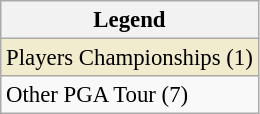<table class="wikitable" style="font-size:95%;">
<tr>
<th>Legend</th>
</tr>
<tr style="background:#f2ecce;">
<td>Players Championships (1)</td>
</tr>
<tr>
<td>Other PGA Tour (7)</td>
</tr>
</table>
